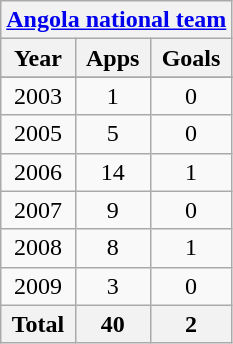<table class="wikitable" style="text-align:center">
<tr>
<th colspan=3><a href='#'>Angola national team</a></th>
</tr>
<tr>
<th>Year</th>
<th>Apps</th>
<th>Goals</th>
</tr>
<tr>
</tr>
<tr>
<td>2003</td>
<td>1</td>
<td>0</td>
</tr>
<tr>
<td>2005</td>
<td>5</td>
<td>0</td>
</tr>
<tr>
<td>2006</td>
<td>14</td>
<td>1</td>
</tr>
<tr>
<td>2007</td>
<td>9</td>
<td>0</td>
</tr>
<tr>
<td>2008</td>
<td>8</td>
<td>1</td>
</tr>
<tr>
<td>2009</td>
<td>3</td>
<td>0</td>
</tr>
<tr>
<th>Total</th>
<th>40</th>
<th>2</th>
</tr>
</table>
